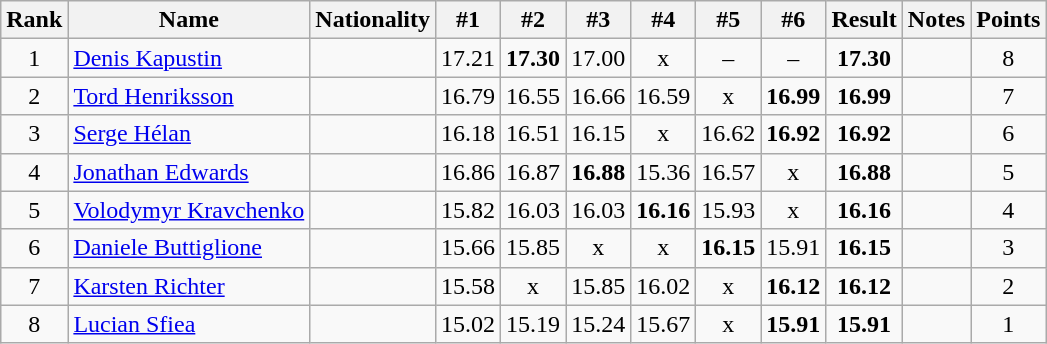<table class="wikitable sortable" style="text-align:center">
<tr>
<th>Rank</th>
<th>Name</th>
<th>Nationality</th>
<th>#1</th>
<th>#2</th>
<th>#3</th>
<th>#4</th>
<th>#5</th>
<th>#6</th>
<th>Result</th>
<th>Notes</th>
<th>Points</th>
</tr>
<tr>
<td>1</td>
<td align=left><a href='#'>Denis Kapustin</a></td>
<td align=left></td>
<td>17.21</td>
<td><strong>17.30</strong></td>
<td>17.00</td>
<td>x</td>
<td>–</td>
<td>–</td>
<td><strong>17.30</strong></td>
<td></td>
<td>8</td>
</tr>
<tr>
<td>2</td>
<td align=left><a href='#'>Tord Henriksson</a></td>
<td align=left></td>
<td>16.79</td>
<td>16.55</td>
<td>16.66</td>
<td>16.59</td>
<td>x</td>
<td><strong>16.99</strong></td>
<td><strong>16.99</strong></td>
<td></td>
<td>7</td>
</tr>
<tr>
<td>3</td>
<td align=left><a href='#'>Serge Hélan</a></td>
<td align=left></td>
<td>16.18</td>
<td>16.51</td>
<td>16.15</td>
<td>x</td>
<td>16.62</td>
<td><strong>16.92</strong></td>
<td><strong>16.92</strong></td>
<td></td>
<td>6</td>
</tr>
<tr>
<td>4</td>
<td align=left><a href='#'>Jonathan Edwards</a></td>
<td align=left></td>
<td>16.86</td>
<td>16.87</td>
<td><strong>16.88</strong></td>
<td>15.36</td>
<td>16.57</td>
<td>x</td>
<td><strong>16.88</strong></td>
<td></td>
<td>5</td>
</tr>
<tr>
<td>5</td>
<td align=left><a href='#'>Volodymyr Kravchenko</a></td>
<td align=left></td>
<td>15.82</td>
<td>16.03</td>
<td>16.03</td>
<td><strong>16.16</strong></td>
<td>15.93</td>
<td>x</td>
<td><strong>16.16</strong></td>
<td></td>
<td>4</td>
</tr>
<tr>
<td>6</td>
<td align=left><a href='#'>Daniele Buttiglione</a></td>
<td align=left></td>
<td>15.66</td>
<td>15.85</td>
<td>x</td>
<td>x</td>
<td><strong>16.15</strong></td>
<td>15.91</td>
<td><strong>16.15</strong></td>
<td></td>
<td>3</td>
</tr>
<tr>
<td>7</td>
<td align=left><a href='#'>Karsten Richter</a></td>
<td align=left></td>
<td>15.58</td>
<td>x</td>
<td>15.85</td>
<td>16.02</td>
<td>x</td>
<td><strong>16.12</strong></td>
<td><strong>16.12</strong></td>
<td></td>
<td>2</td>
</tr>
<tr>
<td>8</td>
<td align=left><a href='#'>Lucian Sfiea</a></td>
<td align=left></td>
<td>15.02</td>
<td>15.19</td>
<td>15.24</td>
<td>15.67</td>
<td>x</td>
<td><strong>15.91</strong></td>
<td><strong>15.91</strong></td>
<td></td>
<td>1</td>
</tr>
</table>
